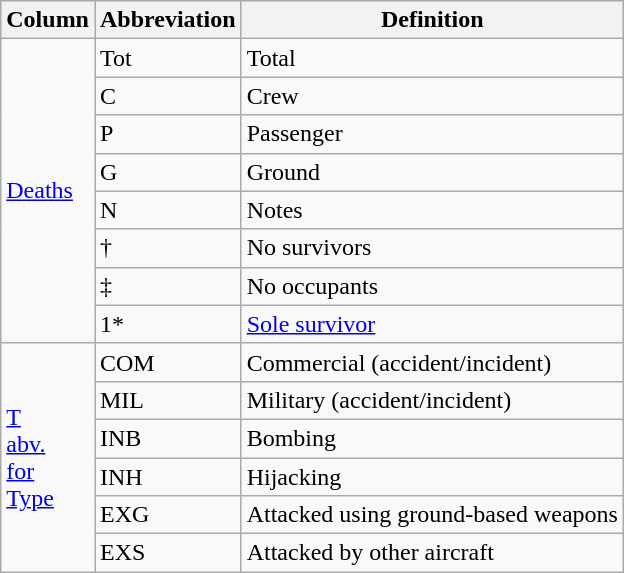<table class="wikitable">
<tr>
<th scope="col">Column</th>
<th scope="col">Abbreviation</th>
<th scope="col">Definition</th>
</tr>
<tr>
<td rowspan="8"><a href='#'>Deaths</a></td>
<td scope="row">Tot</td>
<td>Total</td>
</tr>
<tr>
<td scope="row">C</td>
<td>Crew</td>
</tr>
<tr>
<td scope="row">P</td>
<td>Passenger</td>
</tr>
<tr>
<td scope="row">G</td>
<td>Ground</td>
</tr>
<tr>
<td scope="row">N</td>
<td>Notes</td>
</tr>
<tr>
<td scope="row">†</td>
<td>No survivors</td>
</tr>
<tr>
<td scope="row">‡</td>
<td>No occupants</td>
</tr>
<tr>
<td scope="row">1*</td>
<td><a href='#'>Sole survivor</a></td>
</tr>
<tr>
<td rowspan="6"><a href='#'>T<br>abv.<br>for<br>Type</a></td>
<td scope="row">COM</td>
<td>Commercial (accident/incident)</td>
</tr>
<tr>
<td scope="row">MIL</td>
<td>Military (accident/incident)</td>
</tr>
<tr>
<td scope="row">INB</td>
<td>Bombing</td>
</tr>
<tr>
<td scope="row">INH</td>
<td>Hijacking</td>
</tr>
<tr>
<td scope="row">EXG</td>
<td>Attacked using ground-based weapons</td>
</tr>
<tr>
<td scope="row">EXS</td>
<td>Attacked by other aircraft</td>
</tr>
</table>
